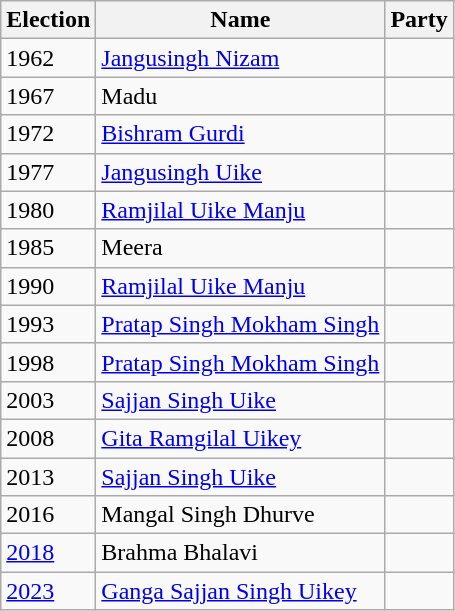<table class="wikitable sortable">
<tr>
<th>Election</th>
<th>Name</th>
<th colspan=2>Party</th>
</tr>
<tr>
<td>1962</td>
<td><a href='#'>Jangusingh Nizam</a></td>
<td></td>
</tr>
<tr>
<td>1967</td>
<td>Madu</td>
<td></td>
</tr>
<tr>
<td>1972</td>
<td><a href='#'>Bishram Gurdi</a></td>
<td></td>
</tr>
<tr>
<td>1977</td>
<td><a href='#'>Jangusingh Uike</a></td>
<td></td>
</tr>
<tr>
<td>1980</td>
<td><a href='#'>Ramjilal Uike Manju</a></td>
<td></td>
</tr>
<tr>
<td>1985</td>
<td>Meera</td>
<td></td>
</tr>
<tr>
<td>1990</td>
<td><a href='#'>Ramjilal Uike Manju</a></td>
<td></td>
</tr>
<tr>
<td>1993</td>
<td><a href='#'>Pratap Singh Mokham Singh</a></td>
<td></td>
</tr>
<tr>
<td>1998</td>
<td><a href='#'>Pratap Singh Mokham Singh</a></td>
<td></td>
</tr>
<tr>
<td>2003</td>
<td><a href='#'>Sajjan Singh Uike</a></td>
<td></td>
</tr>
<tr>
<td>2008</td>
<td><a href='#'>Gita Ramgilal Uikey</a></td>
<td></td>
</tr>
<tr>
<td>2013</td>
<td><a href='#'>Sajjan Singh Uike</a></td>
<td></td>
</tr>
<tr>
<td>2016</td>
<td>Mangal Singh Dhurve</td>
<td></td>
</tr>
<tr>
<td><a href='#'>2018</a></td>
<td>Brahma Bhalavi</td>
<td></td>
</tr>
<tr>
<td><a href='#'>2023</a></td>
<td><a href='#'>Ganga Sajjan Singh Uikey</a></td>
<td></td>
</tr>
</table>
